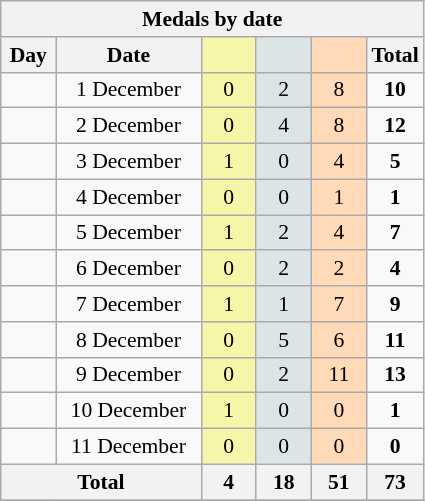<table class="wikitable" style="font-size:90%; text-align:center;">
<tr style="background:#efefef;">
<th colspan=6><strong>Medals by date</strong></th>
</tr>
<tr>
<th width=30><strong>Day</strong></th>
<th width=90><strong>Date</strong></th>
<th width=30 style="background:#F7F6A8;"></th>
<th width=30 style="background:#DCE5E5;"></th>
<th width=30 style="background:#FFDAB9;"></th>
<th width=30><strong>Total</strong></th>
</tr>
<tr>
<td></td>
<td>1 December</td>
<td style="background:#F7F6A8;">0</td>
<td style="background:#DCE5E5;">2</td>
<td style="background:#FFDAB9;">8</td>
<td><strong>10</strong></td>
</tr>
<tr>
<td></td>
<td>2 December</td>
<td style="background:#F7F6A8;">0</td>
<td style="background:#DCE5E5;">4</td>
<td style="background:#FFDAB9;">8</td>
<td><strong>12</strong></td>
</tr>
<tr>
<td></td>
<td>3 December</td>
<td style="background:#F7F6A8;">1</td>
<td style="background:#DCE5E5;">0</td>
<td style="background:#FFDAB9;">4</td>
<td><strong>5</strong></td>
</tr>
<tr>
<td></td>
<td>4 December</td>
<td style="background:#F7F6A8;">0</td>
<td style="background:#DCE5E5;">0</td>
<td style="background:#FFDAB9;">1</td>
<td><strong>1</strong></td>
</tr>
<tr>
<td></td>
<td>5 December</td>
<td style="background:#F7F6A8;">1</td>
<td style="background:#DCE5E5;">2</td>
<td style="background:#FFDAB9;">4</td>
<td><strong>7</strong></td>
</tr>
<tr>
<td></td>
<td>6 December</td>
<td style="background:#F7F6A8;">0</td>
<td style="background:#DCE5E5;">2</td>
<td style="background:#FFDAB9;">2</td>
<td><strong>4</strong></td>
</tr>
<tr>
<td></td>
<td>7 December</td>
<td style="background:#F7F6A8;">1</td>
<td style="background:#DCE5E5;">1</td>
<td style="background:#FFDAB9;">7</td>
<td><strong>9</strong></td>
</tr>
<tr>
<td></td>
<td>8 December</td>
<td style="background:#F7F6A8;">0</td>
<td style="background:#DCE5E5;">5</td>
<td style="background:#FFDAB9;">6</td>
<td><strong>11</strong></td>
</tr>
<tr>
<td></td>
<td>9 December</td>
<td style="background:#F7F6A8;">0</td>
<td style="background:#DCE5E5;">2</td>
<td style="background:#FFDAB9;">11</td>
<td><strong>13</strong></td>
</tr>
<tr>
<td></td>
<td>10 December</td>
<td style="background:#F7F6A8;">1</td>
<td style="background:#DCE5E5;">0</td>
<td style="background:#FFDAB9;">0</td>
<td><strong>1</strong></td>
</tr>
<tr>
<td></td>
<td>11 December</td>
<td style="background:#F7F6A8;">0</td>
<td style="background:#DCE5E5;">0</td>
<td style="background:#FFDAB9;">0</td>
<td><strong>0</strong></td>
</tr>
<tr>
<th colspan="2"><strong>Total</strong></th>
<th><strong>4</strong></th>
<th><strong>18</strong></th>
<th><strong>51</strong></th>
<th><strong>73</strong></th>
</tr>
<tr>
</tr>
</table>
